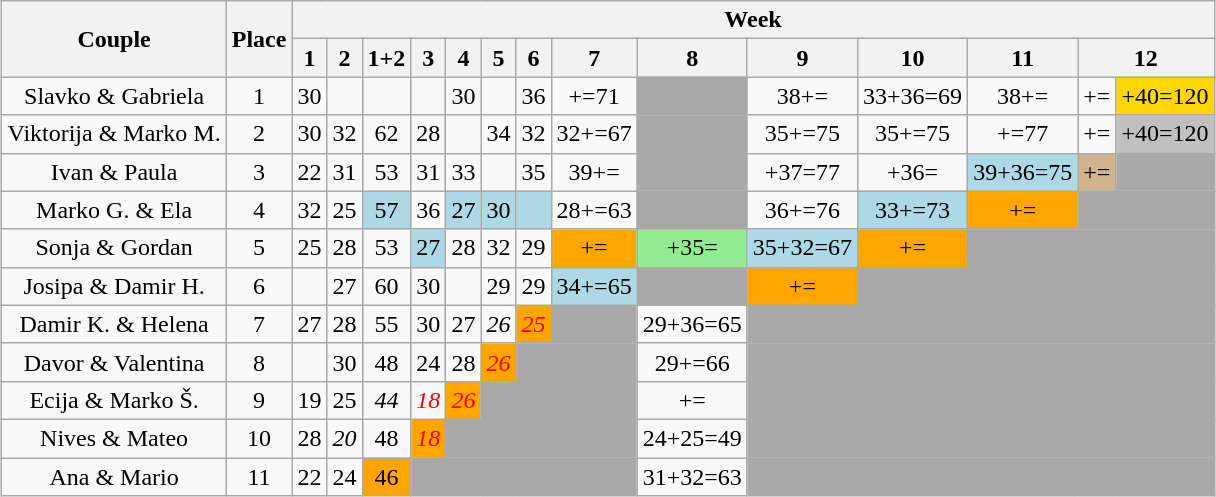<table class="wikitable sortable" style="margin:auto; text-align:center; white-space:nowrap">
<tr>
<th rowspan="2">Couple</th>
<th rowspan="2">Place</th>
<th colspan="14">Week</th>
</tr>
<tr>
<th>1</th>
<th>2</th>
<th>1+2</th>
<th>3</th>
<th>4</th>
<th>5</th>
<th>6</th>
<th>7</th>
<th>8</th>
<th>9</th>
<th>10</th>
<th>11</th>
<th colspan=2>12</th>
</tr>
<tr>
<td>Slavko & Gabriela</td>
<td>1</td>
<td>30</td>
<td><strong></strong></td>
<td><strong></strong></td>
<td><strong></strong></td>
<td>30</td>
<td><strong></strong></td>
<td>36</td>
<td><strong></strong>+=71</td>
<td style="background:darkgray"></td>
<td>38+<strong></strong>=<strong></strong></td>
<td>33+36=69</td>
<td>38+<strong></strong>=<strong></strong></td>
<td><strong></strong>+<strong></strong>=<strong></strong></td>
<td style="background:gold">+40=120</td>
</tr>
<tr>
<td>Viktorija & Marko M.</td>
<td>2</td>
<td>30</td>
<td>32</td>
<td>62</td>
<td>28</td>
<td><strong></strong></td>
<td>34</td>
<td>32</td>
<td>32+<strong></strong>=67</td>
<td style="background:darkgray"></td>
<td>35+<strong></strong>=75</td>
<td>35+<strong></strong>=75</td>
<td>+<strong></strong>=77</td>
<td><strong></strong>+<strong></strong>=<strong></strong></td>
<td style="background:silver">+40=120</td>
</tr>
<tr>
<td>Ivan & Paula</td>
<td>3</td>
<td>22</td>
<td>31</td>
<td>53</td>
<td>31</td>
<td>33</td>
<td></td>
<td>35</td>
<td>39+<strong></strong>=<strong></strong></td>
<td style="background:darkgray"></td>
<td><strong></strong>+37=77</td>
<td><strong></strong>+36=<strong></strong></td>
<td style="background:lightblue">39+36=75</td>
<td style="background:tan">+=</td>
<td style="background:darkgray"></td>
</tr>
<tr>
<td>Marko G. & Ela</td>
<td>4</td>
<td>32</td>
<td>25</td>
<td style="background:lightblue">57</td>
<td>36</td>
<td style="background:lightblue">27</td>
<td style="background:lightblue">30</td>
<td style="background:lightblue"><strong></strong></td>
<td>28+<strong></strong>=63</td>
<td style="background:darkgray"></td>
<td>36+<strong></strong>=76</td>
<td style="background:lightblue">33+<strong></strong>=73</td>
<td style="background:orange"><strong></strong>+=</td>
<td colspan=2 style="background:darkgray"></td>
</tr>
<tr>
<td>Sonja & Gordan</td>
<td>5</td>
<td>25</td>
<td>28</td>
<td>53</td>
<td style="background:lightblue">27</td>
<td>28</td>
<td>32</td>
<td>29</td>
<td style="background:orange">+=</td>
<td style="background:lightgreen"><strong></strong>+35=<strong></strong></td>
<td style="background:lightblue">35+32=67</td>
<td style="background:orange">+=</td>
<td colspan=3 style="background:darkgray"></td>
</tr>
<tr>
<td>Josipa & Damir H.</td>
<td>6</td>
<td><strong></strong></td>
<td>27</td>
<td>60</td>
<td>30</td>
<td><strong></strong></td>
<td>29</td>
<td>29</td>
<td style="background:lightblue">34+=65</td>
<td style="background:darkgray"></td>
<td style="background:orange">+=</td>
<td colspan=4 style="background:darkgray"></td>
</tr>
<tr>
<td>Damir K. & Helena</td>
<td>7</td>
<td>27</td>
<td>28</td>
<td>55</td>
<td>30</td>
<td>27</td>
<td><span><em>26</em></span></td>
<td style="background:orange;color:red;"><em>25</em></td>
<td style="background:darkgray"></td>
<td>29+36=65</td>
<td colspan=5 style="background:darkgray"></td>
</tr>
<tr>
<td>Davor & Valentina</td>
<td>8</td>
<td></td>
<td>30</td>
<td>48</td>
<td>24</td>
<td>28</td>
<td style="background:orange;color:red;"><em>26</em></td>
<td colspan=2 style="background:darkgray"></td>
<td>29+<strong></strong>=66</td>
<td colspan=5 style="background:darkgray"></td>
</tr>
<tr>
<td>Ecija & Marko Š.</td>
<td>9</td>
<td>19</td>
<td>25</td>
<td><span><em>44</em></span></td>
<td style=";color:red;"><em>18</em></td>
<td style="background:orange;color:red;"><em>26</em></td>
<td colspan=3 style="background:darkgray"></td>
<td>+=</td>
<td colspan=5 style="background:darkgray"></td>
</tr>
<tr>
<td>Nives & Mateo</td>
<td>10</td>
<td>28</td>
<td><span><em>20</em></span></td>
<td>48</td>
<td style="background:orange;color:red;"><em>18</em></td>
<td colspan=4 style="background:darkgray"></td>
<td>24+25=49</td>
<td colspan=5 style="background:darkgray"></td>
</tr>
<tr>
<td>Ana & Mario</td>
<td>11</td>
<td>22</td>
<td>24</td>
<td style="background:orange">46</td>
<td colspan=5 style="background:darkgray"></td>
<td>31+32=63</td>
<td colspan=5 style="background:darkgray"></td>
</tr>
</table>
